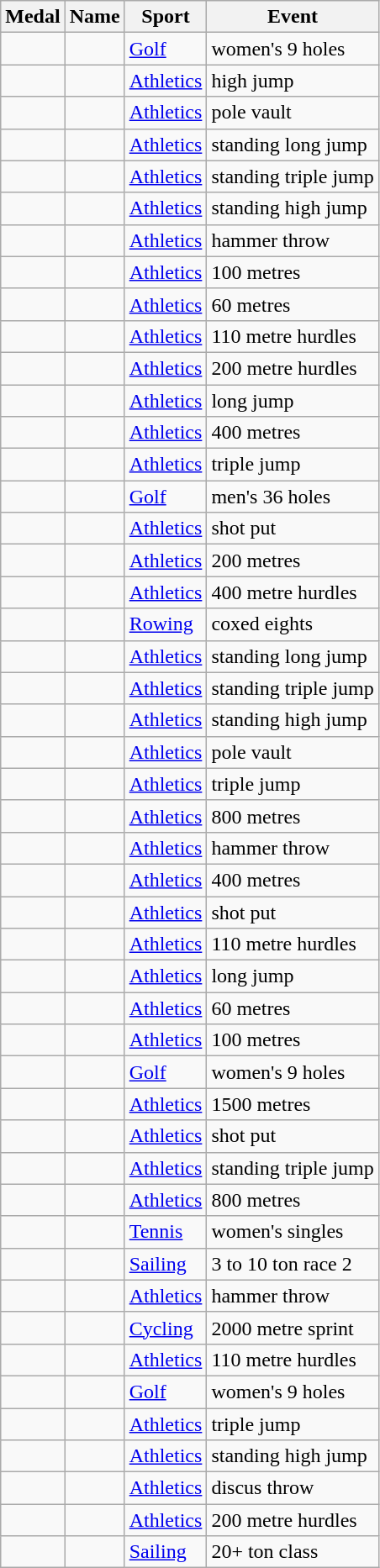<table class="wikitable sortable">
<tr>
<th>Medal</th>
<th>Name</th>
<th>Sport</th>
<th>Event</th>
</tr>
<tr>
<td></td>
<td></td>
<td><a href='#'>Golf</a></td>
<td>women's 9 holes</td>
</tr>
<tr>
<td></td>
<td></td>
<td><a href='#'>Athletics</a></td>
<td>high jump</td>
</tr>
<tr>
<td></td>
<td></td>
<td><a href='#'>Athletics</a></td>
<td>pole vault</td>
</tr>
<tr>
<td></td>
<td></td>
<td><a href='#'>Athletics</a></td>
<td>standing long jump</td>
</tr>
<tr>
<td></td>
<td></td>
<td><a href='#'>Athletics</a></td>
<td>standing triple jump</td>
</tr>
<tr>
<td></td>
<td></td>
<td><a href='#'>Athletics</a></td>
<td>standing high jump</td>
</tr>
<tr>
<td></td>
<td></td>
<td><a href='#'>Athletics</a></td>
<td>hammer throw</td>
</tr>
<tr>
<td></td>
<td></td>
<td><a href='#'>Athletics</a></td>
<td>100 metres</td>
</tr>
<tr>
<td></td>
<td></td>
<td><a href='#'>Athletics</a></td>
<td>60 metres</td>
</tr>
<tr>
<td></td>
<td></td>
<td><a href='#'>Athletics</a></td>
<td>110 metre hurdles</td>
</tr>
<tr>
<td></td>
<td></td>
<td><a href='#'>Athletics</a></td>
<td>200 metre hurdles</td>
</tr>
<tr>
<td></td>
<td></td>
<td><a href='#'>Athletics</a></td>
<td>long jump</td>
</tr>
<tr>
<td></td>
<td></td>
<td><a href='#'>Athletics</a></td>
<td>400 metres</td>
</tr>
<tr>
<td></td>
<td></td>
<td><a href='#'>Athletics</a></td>
<td>triple jump</td>
</tr>
<tr>
<td></td>
<td></td>
<td><a href='#'>Golf</a></td>
<td>men's 36 holes</td>
</tr>
<tr>
<td></td>
<td></td>
<td><a href='#'>Athletics</a></td>
<td>shot put</td>
</tr>
<tr>
<td></td>
<td></td>
<td><a href='#'>Athletics</a></td>
<td>200 metres</td>
</tr>
<tr>
<td></td>
<td></td>
<td><a href='#'>Athletics</a></td>
<td>400 metre hurdles</td>
</tr>
<tr>
<td></td>
<td></td>
<td><a href='#'>Rowing</a></td>
<td>coxed eights</td>
</tr>
<tr>
<td></td>
<td></td>
<td><a href='#'>Athletics</a></td>
<td>standing long jump</td>
</tr>
<tr>
<td></td>
<td></td>
<td><a href='#'>Athletics</a></td>
<td>standing triple jump</td>
</tr>
<tr>
<td></td>
<td></td>
<td><a href='#'>Athletics</a></td>
<td>standing high jump</td>
</tr>
<tr>
<td></td>
<td></td>
<td><a href='#'>Athletics</a></td>
<td>pole vault</td>
</tr>
<tr>
<td></td>
<td></td>
<td><a href='#'>Athletics</a></td>
<td>triple jump</td>
</tr>
<tr>
<td></td>
<td></td>
<td><a href='#'>Athletics</a></td>
<td>800 metres</td>
</tr>
<tr>
<td></td>
<td></td>
<td><a href='#'>Athletics</a></td>
<td>hammer throw</td>
</tr>
<tr>
<td></td>
<td></td>
<td><a href='#'>Athletics</a></td>
<td>400 metres</td>
</tr>
<tr>
<td></td>
<td></td>
<td><a href='#'>Athletics</a></td>
<td>shot put</td>
</tr>
<tr>
<td></td>
<td></td>
<td><a href='#'>Athletics</a></td>
<td>110 metre hurdles</td>
</tr>
<tr>
<td></td>
<td></td>
<td><a href='#'>Athletics</a></td>
<td>long jump</td>
</tr>
<tr>
<td></td>
<td></td>
<td><a href='#'>Athletics</a></td>
<td>60 metres</td>
</tr>
<tr>
<td></td>
<td></td>
<td><a href='#'>Athletics</a></td>
<td>100 metres</td>
</tr>
<tr>
<td></td>
<td></td>
<td><a href='#'>Golf</a></td>
<td>women's 9 holes</td>
</tr>
<tr>
<td></td>
<td></td>
<td><a href='#'>Athletics</a></td>
<td>1500 metres</td>
</tr>
<tr>
<td></td>
<td></td>
<td><a href='#'>Athletics</a></td>
<td>shot put</td>
</tr>
<tr>
<td></td>
<td></td>
<td><a href='#'>Athletics</a></td>
<td>standing triple jump</td>
</tr>
<tr>
<td></td>
<td></td>
<td><a href='#'>Athletics</a></td>
<td>800 metres</td>
</tr>
<tr>
<td></td>
<td></td>
<td><a href='#'>Tennis</a></td>
<td>women's singles</td>
</tr>
<tr>
<td></td>
<td></td>
<td><a href='#'>Sailing</a></td>
<td>3 to 10 ton race 2</td>
</tr>
<tr>
<td></td>
<td></td>
<td><a href='#'>Athletics</a></td>
<td>hammer throw</td>
</tr>
<tr>
<td></td>
<td></td>
<td><a href='#'>Cycling</a></td>
<td>2000 metre sprint</td>
</tr>
<tr>
<td></td>
<td></td>
<td><a href='#'>Athletics</a></td>
<td>110 metre hurdles</td>
</tr>
<tr>
<td></td>
<td></td>
<td><a href='#'>Golf</a></td>
<td>women's 9 holes</td>
</tr>
<tr>
<td></td>
<td></td>
<td><a href='#'>Athletics</a></td>
<td>triple jump</td>
</tr>
<tr>
<td></td>
<td></td>
<td><a href='#'>Athletics</a></td>
<td>standing high jump</td>
</tr>
<tr>
<td></td>
<td></td>
<td><a href='#'>Athletics</a></td>
<td>discus throw</td>
</tr>
<tr>
<td></td>
<td></td>
<td><a href='#'>Athletics</a></td>
<td>200 metre hurdles</td>
</tr>
<tr>
<td></td>
<td></td>
<td><a href='#'>Sailing</a></td>
<td>20+ ton class</td>
</tr>
</table>
